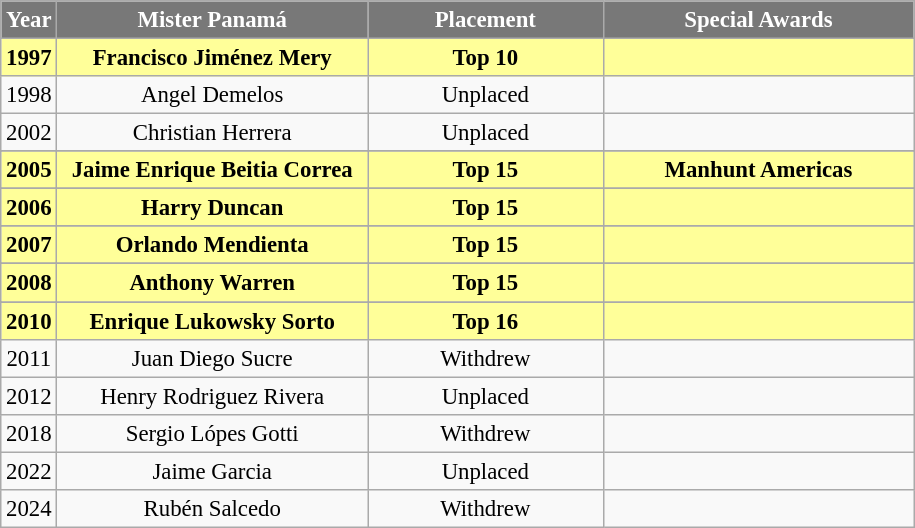<table class="wikitable sortable" style="font-size: 95%; text-align:center">
<tr>
<th width="20" style="background-color:#787878;color:#FFFFFF;">Year</th>
<th width="200" style="background-color:#787878;color:#FFFFFF;">Mister Panamá</th>
<th width="150" style="background-color:#787878;color:#FFFFFF;">Placement</th>
<th width="200" style="background-color:#787878;color:#FFFFFF;">Special Awards</th>
</tr>
<tr style="background-color:#FFFF99; font-weight: bold">
<td>1997</td>
<td>Francisco Jiménez Mery</td>
<td>Top 10</td>
<td></td>
</tr>
<tr>
<td>1998</td>
<td>Angel Demelos</td>
<td>Unplaced</td>
<td></td>
</tr>
<tr>
<td>2002</td>
<td>Christian Herrera</td>
<td>Unplaced</td>
<td></td>
</tr>
<tr>
</tr>
<tr style="background-color:#FFFF99; font-weight: bold">
<td>2005</td>
<td>Jaime Enrique Beitia Correa</td>
<td>Top 15</td>
<td>Manhunt Americas</td>
</tr>
<tr>
</tr>
<tr style="background-color:#FFFF99">
<td><strong>2006</strong></td>
<td><strong>Harry Duncan</strong></td>
<td><strong>Top 15</strong></td>
<td></td>
</tr>
<tr>
</tr>
<tr style="background-color:#FFFF99">
<td><strong>2007</strong></td>
<td><strong>Orlando Mendienta</strong></td>
<td><strong>Top 15</strong></td>
<td></td>
</tr>
<tr>
</tr>
<tr style="background-color:#FFFF99">
<td><strong>2008</strong></td>
<td><strong>Anthony Warren</strong></td>
<td><strong>Top 15</strong></td>
<td></td>
</tr>
<tr>
</tr>
<tr style="background-color:#FFFF99; font-weight: bold">
<td>2010</td>
<td>Enrique Lukowsky Sorto</td>
<td>Top 16</td>
<td></td>
</tr>
<tr>
<td>2011</td>
<td>Juan Diego Sucre</td>
<td>Withdrew</td>
<td></td>
</tr>
<tr>
<td>2012</td>
<td>Henry Rodriguez Rivera</td>
<td>Unplaced</td>
</tr>
<tr>
<td>2018</td>
<td>Sergio Lópes Gotti</td>
<td>Withdrew</td>
<td></td>
</tr>
<tr>
<td>2022</td>
<td>Jaime Garcia</td>
<td>Unplaced</td>
<td></td>
</tr>
<tr>
<td>2024</td>
<td>Rubén Salcedo</td>
<td>Withdrew</td>
<td></td>
</tr>
</table>
